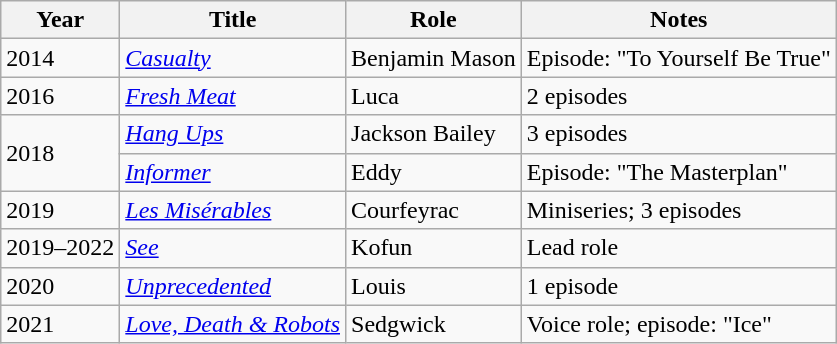<table class="wikitable sortable">
<tr>
<th>Year</th>
<th>Title</th>
<th>Role</th>
<th class="unsortable">Notes</th>
</tr>
<tr>
<td>2014</td>
<td><em><a href='#'>Casualty</a></em></td>
<td>Benjamin Mason</td>
<td>Episode: "To Yourself Be True"</td>
</tr>
<tr>
<td>2016</td>
<td><em><a href='#'>Fresh Meat</a></em></td>
<td>Luca</td>
<td>2 episodes</td>
</tr>
<tr>
<td rowspan="2">2018</td>
<td><em><a href='#'>Hang Ups</a></em></td>
<td>Jackson Bailey</td>
<td>3 episodes</td>
</tr>
<tr>
<td><em><a href='#'>Informer</a></em></td>
<td>Eddy</td>
<td>Episode: "The Masterplan"</td>
</tr>
<tr>
<td>2019</td>
<td><em><a href='#'>Les Misérables</a></em></td>
<td>Courfeyrac</td>
<td>Miniseries; 3 episodes</td>
</tr>
<tr>
<td>2019–2022</td>
<td><em><a href='#'>See</a></em></td>
<td>Kofun</td>
<td>Lead role</td>
</tr>
<tr>
<td>2020</td>
<td><em><a href='#'>Unprecedented</a></em></td>
<td>Louis</td>
<td>1 episode</td>
</tr>
<tr>
<td>2021</td>
<td><em><a href='#'>Love, Death & Robots</a></em></td>
<td>Sedgwick</td>
<td>Voice role; episode: "Ice"</td>
</tr>
</table>
